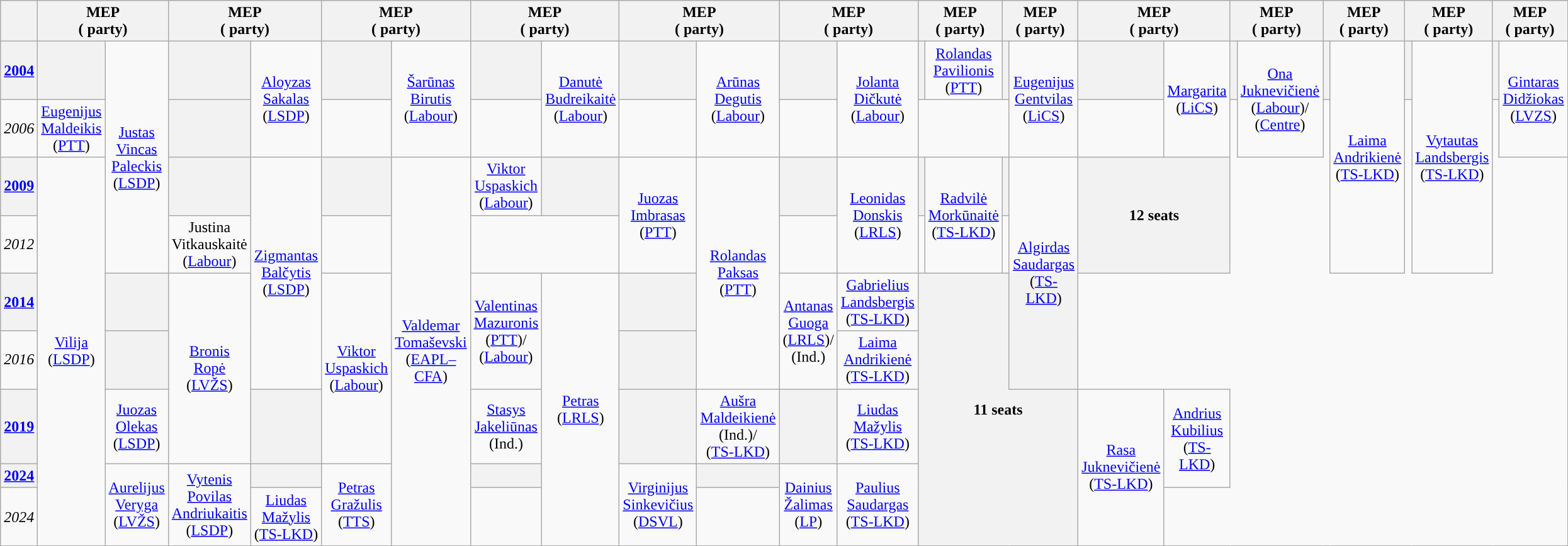<table class="wikitable" style="text-align:center">
<tr>
<th></th>
<th colspan=2>MEP<br>( party)</th>
<th colspan=2>MEP<br>( party)</th>
<th colspan=2>MEP<br>( party)</th>
<th colspan=2>MEP<br>( party)</th>
<th colspan=2>MEP<br>( party)</th>
<th colspan=2>MEP<br>( party)</th>
<th colspan="2">MEP<br>( party)</th>
<th colspan="2">MEP<br>( party)</th>
<th colspan="2">MEP<br>( party)</th>
<th colspan="2">MEP<br>( party)</th>
<th colspan=2>MEP<br>( party)</th>
<th colspan=2>MEP<br>( party)</th>
<th colspan=2>MEP<br>( party)</th>
</tr>
<tr>
<th><a href='#'>2004</a></th>
<th style="background-color: "></th>
<td rowspan=4><a href='#'>Justas Vincas Paleckis</a><br>(<a href='#'>LSDP</a>)</td>
<th style="background-color: "></th>
<td rowspan="2"><a href='#'>Aloyzas Sakalas</a><br>(<a href='#'>LSDP</a>)</td>
<th style="background-color: "></th>
<td rowspan="2"><a href='#'>Šarūnas Birutis</a><br>(<a href='#'>Labour</a>)</td>
<th style="background-color: "></th>
<td rowspan="2"><a href='#'>Danutė Budreikaitė</a><br>(<a href='#'>Labour</a>)</td>
<th style="background-color: "></th>
<td rowspan="2"><a href='#'>Arūnas Degutis</a><br>(<a href='#'>Labour</a>)</td>
<th style="background-color: "></th>
<td rowspan="2"><a href='#'>Jolanta Dičkutė</a><br>(<a href='#'>Labour</a>)</td>
<th style="background-color: "></th>
<td rowspan="1"><a href='#'>Rolandas Pavilionis</a><br>(<a href='#'>PTT</a>)</td>
<th style="background-color: "></th>
<td rowspan="2"><a href='#'>Eugenijus Gentvilas</a><br>(<a href='#'>LiCS</a>)</td>
<th style="background-color: "></th>
<td rowspan="2"><a href='#'>Margarita </a><br>(<a href='#'>LiCS</a>)</td>
<th style="background-color: "></th>
<td rowspan="2"><a href='#'>Ona Juknevičienė</a><br>(<a href='#'>Labour</a>)/<br>(<a href='#'>Centre</a>)</td>
<th style="background-color: "></th>
<td rowspan=4><a href='#'>Laima Andrikienė</a><br>(<a href='#'>TS-LKD</a>)</td>
<th style="background-color: "></th>
<td rowspan=4><a href='#'>Vytautas Landsbergis</a><br>(<a href='#'>TS-LKD</a>)</td>
<th style="background-color: "></th>
<td rowspan=2><a href='#'>Gintaras Didžiokas</a><br>(<a href='#'>LVZS</a>)</td>
</tr>
<tr>
<td><em>2006</em></td>
<td><a href='#'>Eugenijus Maldeikis</a><br>(<a href='#'>PTT</a>)</td>
<th style="background-color: "></th>
</tr>
<tr>
<th><a href='#'>2009</a></th>
<td rowspan="7"><a href='#'>Vilija </a><br>(<a href='#'>LSDP</a>)</td>
<th style="background-color: "></th>
<td rowspan="4"><a href='#'>Zigmantas Balčytis</a><br>(<a href='#'>LSDP</a>)</td>
<th style="background-color: "></th>
<td rowspan="7"><a href='#'>Valdemar Tomaševski</a><br>(<a href='#'>EAPL–CFA</a>)</td>
<td rowspan="1"><a href='#'>Viktor Uspaskich</a><br>(<a href='#'>Labour</a>)</td>
<th style="background-color: "></th>
<td rowspan="2"><a href='#'>Juozas Imbrasas</a><br>(<a href='#'>PTT</a>)</td>
<td rowspan="4"><a href='#'>Rolandas Paksas</a><br>(<a href='#'>PTT</a>)</td>
<th style="background-color: "></th>
<td rowspan="2"><a href='#'>Leonidas Donskis</a><br>(<a href='#'>LRLS</a>)</td>
<th style="background-color: "></th>
<td rowspan="2"><a href='#'>Radvilė Morkūnaitė</a><br>(<a href='#'>TS-LKD</a>)</td>
<th style="background-color: "></th>
<td rowspan=4><a href='#'>Algirdas Saudargas</a><br>(<a href='#'>TS-LKD</a>)</td>
<th rowspan=2; colspan=2>12 seats</th>
</tr>
<tr>
<td><em>2012</em></td>
<td>Justina Vitkauskaitė<br>(<a href='#'>Labour</a>)</td>
</tr>
<tr>
<th><a href='#'>2014</a></th>
<th style="background-color: "></th>
<td rowspan=3><a href='#'>Bronis Ropė</a><br>(<a href='#'>LVŽS</a>)</td>
<td rowspan="3"><a href='#'>Viktor Uspaskich</a><br>(<a href='#'>Labour</a>)</td>
<td rowspan="2"><a href='#'>Valentinas Mazuronis</a><br>(<a href='#'>PTT</a>)/<br>(<a href='#'>Labour</a>)</td>
<td rowspan="5"><a href='#'>Petras </a><br>(<a href='#'>LRLS</a>)</td>
<th style="background-color: "></th>
<td rowspan="2"><a href='#'>Antanas Guoga</a><br>(<a href='#'>LRLS</a>)/<br>(Ind.)</td>
<td rowspan="1"><a href='#'>Gabrielius Landsbergis</a> <br>(<a href='#'>TS-LKD</a>)</td>
<th rowspan=5; colspan=4>11 seats</th>
</tr>
<tr>
<td><em>2016</em></td>
<th style="background-color: "></th>
<th style="background-color: "></th>
<td><a href='#'>Laima Andrikienė</a><br>(<a href='#'>TS-LKD</a>)</td>
</tr>
<tr>
<th><a href='#'>2019</a></th>
<td><a href='#'>Juozas Olekas</a><br>(<a href='#'>LSDP</a>)</td>
<th style="background-color: "></th>
<td><a href='#'>Stasys Jakeliūnas</a><br>(Ind.)</td>
<th style="background-color: "></th>
<td><a href='#'>Aušra Maldeikienė</a><br>(Ind.)/<br>(<a href='#'>TS-LKD</a>)</td>
<th style="background-color: "></th>
<td><a href='#'>Liudas Mažylis</a><br>(<a href='#'>TS-LKD</a>)</td>
<td rowspan="3"><a href='#'>Rasa Juknevičienė</a><br>(<a href='#'>TS-LKD</a>)</td>
<td rowspan="2"><a href='#'>Andrius Kubilius</a><br>(<a href='#'>TS-LKD</a>)</td>
</tr>
<tr>
<th><a href='#'>2024</a></th>
<td rowspan="2"><a href='#'>Aurelijus Veryga</a><br>(<a href='#'>LVŽS</a>)</td>
<td rowspan="2"><a href='#'>Vytenis Povilas Andriukaitis</a><br>(<a href='#'>LSDP</a>)</td>
<th style="background-color: "></th>
<td rowspan="2"><a href='#'>Petras Gražulis</a><br>(<a href='#'>TTS</a>)</td>
<th style="background-color: "></th>
<td rowspan="2"><a href='#'>Virginijus Sinkevičius</a><br>(<a href='#'>DSVL</a>)</td>
<th style="background-color: "></th>
<td rowspan="2"><a href='#'>Dainius Žalimas</a><br>(<a href='#'>LP</a>)</td>
<td rowspan="2"><a href='#'>Paulius Saudargas</a><br>(<a href='#'>TS-LKD</a>)</td>
</tr>
<tr>
<td><em>2024</em></td>
<td><a href='#'>Liudas Mažylis</a><br>(<a href='#'>TS-LKD</a>)</td>
</tr>
</table>
